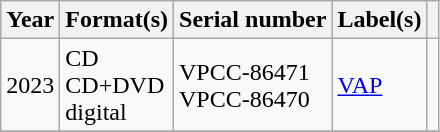<table class="wikitable sortable plainrowheaders">
<tr>
<th scope="col">Year</th>
<th scope="col">Format(s)</th>
<th scope="col">Serial number</th>
<th scope="col">Label(s)</th>
<th scope="col"></th>
</tr>
<tr>
<td>2023</td>
<td>CD<br>CD+DVD<br>digital</td>
<td>VPCC-86471<br>VPCC-86470</td>
<td><a href='#'>VAP</a></td>
<td></td>
</tr>
<tr>
</tr>
</table>
